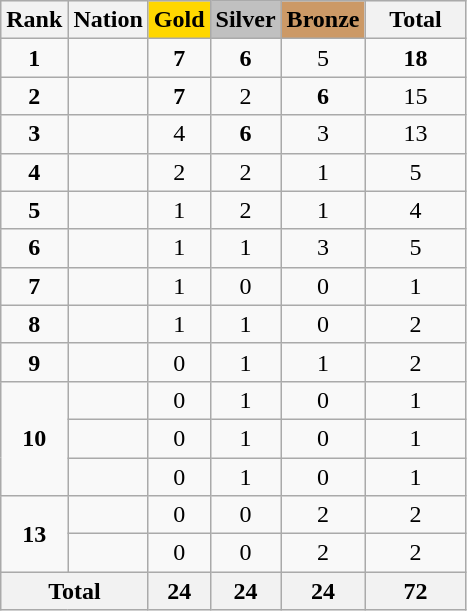<table class="wikitable collapsible autocollapse plainrowheaders" style="text-align:center;">
<tr style="background-color:#EDEDED;">
<th class="hintergrundfarbe5">Rank</th>
<th class="hintergrundfarbe6">Nation</th>
<th style="background:    gold;">Gold</th>
<th style="background:  silver;width=60px">Silver</th>
<th style="background: #CC9966; width=60px">Bronze</th>
<th class="hintergrundfarbe6" style="width:60px">Total</th>
</tr>
<tr>
<td><strong>1</strong></td>
<td align=left></td>
<td><strong>7</strong></td>
<td><strong>6</strong></td>
<td>5</td>
<td><strong>18</strong></td>
</tr>
<tr>
<td><strong>2</strong></td>
<td align=left></td>
<td><strong>7</strong></td>
<td>2</td>
<td><strong>6</strong></td>
<td>15</td>
</tr>
<tr>
<td><strong>3</strong></td>
<td align=left></td>
<td>4</td>
<td><strong>6</strong></td>
<td>3</td>
<td>13</td>
</tr>
<tr>
<td><strong>4</strong></td>
<td align=left></td>
<td>2</td>
<td>2</td>
<td>1</td>
<td>5</td>
</tr>
<tr>
<td><strong>5</strong></td>
<td align=left></td>
<td>1</td>
<td>2</td>
<td>1</td>
<td>4</td>
</tr>
<tr>
<td><strong>6</strong></td>
<td align=left><em></em></td>
<td>1</td>
<td>1</td>
<td>3</td>
<td>5</td>
</tr>
<tr>
<td><strong>7</strong></td>
<td align=left></td>
<td>1</td>
<td>0</td>
<td>0</td>
<td>1</td>
</tr>
<tr>
<td><strong>8</strong></td>
<td align=left><em></em></td>
<td>1</td>
<td>1</td>
<td>0</td>
<td>2</td>
</tr>
<tr>
<td><strong>9</strong></td>
<td align=left><em></em></td>
<td>0</td>
<td>1</td>
<td>1</td>
<td>2</td>
</tr>
<tr>
<td rowspan=3><strong>10</strong></td>
<td align=left><em></em></td>
<td>0</td>
<td>1</td>
<td>0</td>
<td>1</td>
</tr>
<tr>
<td align=left></td>
<td>0</td>
<td>1</td>
<td>0</td>
<td>1</td>
</tr>
<tr>
<td align=left></td>
<td>0</td>
<td>1</td>
<td>0</td>
<td>1</td>
</tr>
<tr>
<td rowspan=2><strong>13</strong></td>
<td align=left></td>
<td>0</td>
<td>0</td>
<td>2</td>
<td>2</td>
</tr>
<tr>
<td align=left></td>
<td>0</td>
<td>0</td>
<td>2</td>
<td>2</td>
</tr>
<tr>
<th colspan=2>Total</th>
<th>24</th>
<th>24</th>
<th>24</th>
<th>72</th>
</tr>
</table>
